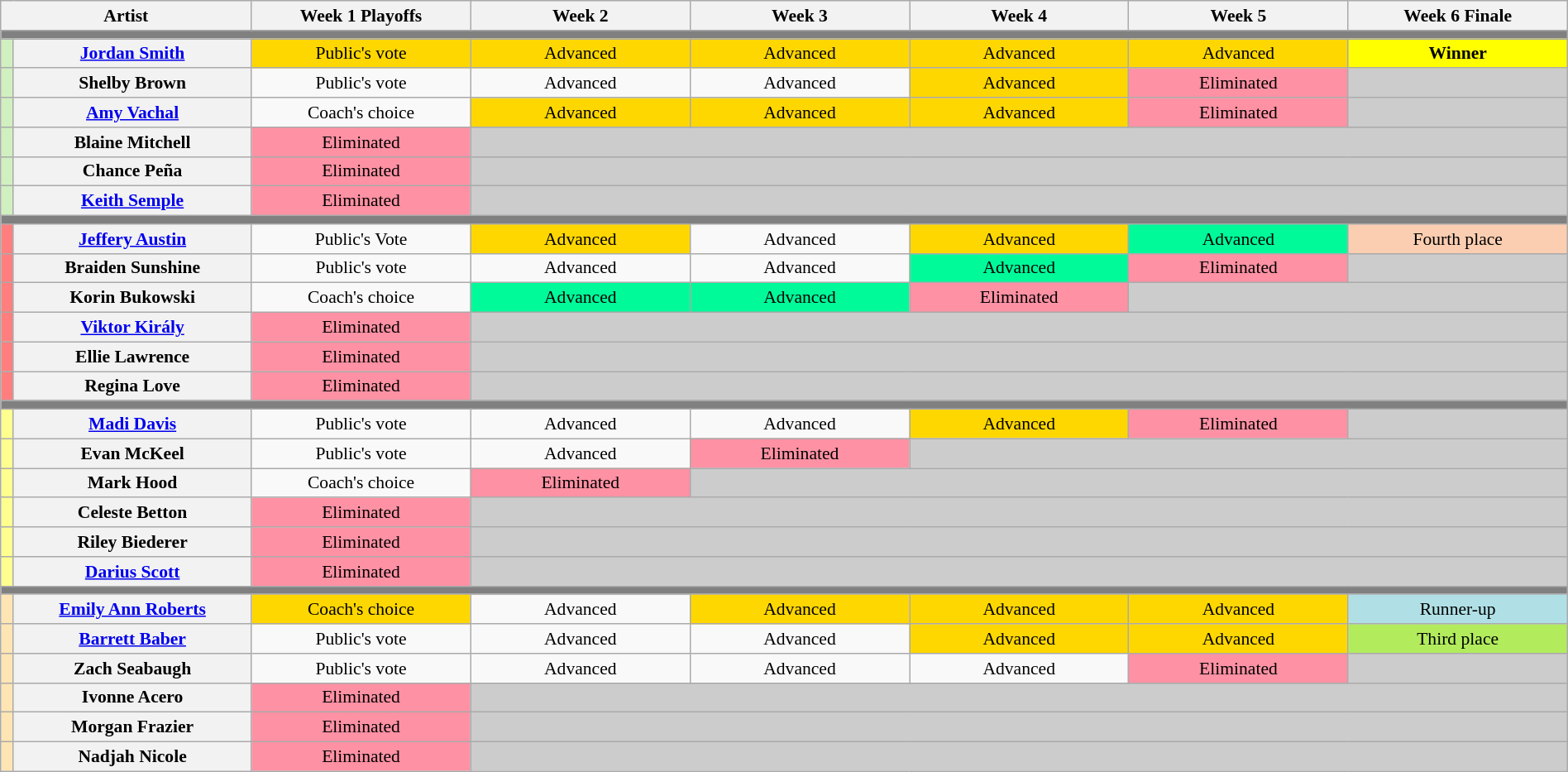<table class="wikitable"  style="font-size:90%; text-align:center; width:100%;">
<tr>
<th colspan="2">Artist</th>
<th style="width:14%;">Week 1 Playoffs</th>
<th style="width:14%;">Week 2</th>
<th style="width:14%;">Week 3</th>
<th style="width:14%;">Week 4</th>
<th style="width:14%;">Week 5</th>
<th style="width:14%;">Week 6 Finale</th>
</tr>
<tr>
<th colspan="8" style="background:gray;"></th>
</tr>
<tr>
<th style="background:#d0f0c0;"></th>
<th><a href='#'>Jordan Smith</a></th>
<td style="background:gold;">Public's vote </td>
<td style="background:gold;">Advanced </td>
<td style="background:gold;">Advanced </td>
<td style="background:gold;">Advanced </td>
<td style="background:gold;">Advanced </td>
<td style="background:yellow;"><strong>Winner</strong>   </td>
</tr>
<tr>
<th style="background:#d0f0c0;"></th>
<th>Shelby Brown</th>
<td>Public's vote</td>
<td>Advanced</td>
<td>Advanced</td>
<td style="background:gold;">Advanced </td>
<td style="background:#FF91A4;">Eliminated</td>
<td colspan="2" style="background:#ccc;"></td>
</tr>
<tr>
<th style="background:#d0f0c0;"></th>
<th><a href='#'>Amy Vachal</a></th>
<td>Coach's choice</td>
<td style="background:gold;">Advanced </td>
<td style="background:gold;">Advanced </td>
<td style="background:gold;">Advanced </td>
<td style="background:#FF91A4;">Eliminated </td>
<td colspan="2" style="background:#ccc;"></td>
</tr>
<tr>
<th style="background:#d0f0c0;"></th>
<th>Blaine Mitchell</th>
<td style="background:#FF91A4;">Eliminated</td>
<td colspan="5" style="background:#ccc;"></td>
</tr>
<tr>
<th style="background:#d0f0c0;"></th>
<th>Chance Peña</th>
<td style="background:#FF91A4;">Eliminated</td>
<td colspan="5" style="background:#ccc;"></td>
</tr>
<tr>
<th style="background:#d0f0c0;"></th>
<th><a href='#'>Keith Semple</a></th>
<td style="background:#FF91A4;">Eliminated</td>
<td colspan="5" style="background:#ccc;"></td>
</tr>
<tr>
<th colspan="8" style="background:gray;"></th>
</tr>
<tr>
<th style="background:#FF7F7F"></th>
<th><a href='#'>Jeffery Austin</a></th>
<td>Public's Vote</td>
<td style="background:gold;">Advanced</td>
<td>Advanced</td>
<td style="background:gold;">Advanced </td>
<td style="background: #00FA9A;">Advanced </td>
<td style="background:#FBCEB1;">Fourth place </td>
</tr>
<tr>
<th style="background:#FF7F7F"></th>
<th>Braiden Sunshine</th>
<td>Public's vote</td>
<td>Advanced</td>
<td>Advanced</td>
<td style="background: #00FA9A;">Advanced</td>
<td style="background:#FF91A4;">Eliminated </td>
<td colspan="2" style="background:#ccc;"></td>
</tr>
<tr>
<th style="background:#FF7F7F"></th>
<th>Korin Bukowski</th>
<td>Coach's choice</td>
<td style="background:#00FA9A;">Advanced</td>
<td style="background:#00FA9A;">Advanced</td>
<td style="background:#FF91A4;">Eliminated</td>
<td colspan="2" style="background:#ccc;"></td>
</tr>
<tr>
<th style="background:#FF7F7F"></th>
<th><a href='#'>Viktor Király</a></th>
<td style="background:#FF91A4;">Eliminated</td>
<td colspan="5" style="background:#ccc;"></td>
</tr>
<tr>
<th style="background:#FF7F7F"></th>
<th>Ellie Lawrence</th>
<td style="background:#FF91A4;">Eliminated</td>
<td colspan="5" style="background:#ccc;"></td>
</tr>
<tr>
<th style="background:#FF7F7F"></th>
<th>Regina Love</th>
<td style="background:#FF91A4;">Eliminated</td>
<td colspan="5" style="background:#ccc;"></td>
</tr>
<tr>
<th colspan="8" style="background:gray;"></th>
</tr>
<tr>
<th style="background:#FFFF90;"></th>
<th><a href='#'>Madi Davis</a></th>
<td>Public's vote</td>
<td>Advanced</td>
<td>Advanced</td>
<td style="background:gold;">Advanced </td>
<td style="background:#FF91A4;">Eliminated </td>
<td colspan="2" style="background:#ccc;"></td>
</tr>
<tr>
<th style="background:#FFFF90;"></th>
<th>Evan McKeel</th>
<td>Public's vote</td>
<td>Advanced</td>
<td style="background:#FF91A4;">Eliminated</td>
<td colspan="3" style="background:#ccc;"></td>
</tr>
<tr>
<th style="background:#FFFF90;"></th>
<th>Mark Hood</th>
<td style="background:#;">Coach's choice</td>
<td style="background:#FF91A4;">Eliminated</td>
<td colspan="4" style="background:#ccc;"></td>
</tr>
<tr>
<th style="background:#FFFF90;"></th>
<th>Celeste Betton</th>
<td style="background:#FF91A4;">Eliminated</td>
<td colspan="5" style="background:#ccc;"></td>
</tr>
<tr>
<th style="background:#FFFF90;"></th>
<th>Riley Biederer</th>
<td style="background:#FF91A4;">Eliminated</td>
<td colspan="5" style="background:#ccc;"></td>
</tr>
<tr>
<th style="background:#FFFF90;"></th>
<th><a href='#'>Darius Scott</a></th>
<td style="background:#FF91A4;">Eliminated</td>
<td colspan="5" style="background:#ccc;"></td>
</tr>
<tr>
<th colspan="8" style="background:gray;"></th>
</tr>
<tr>
<th style="background:#ffe5b4;"></th>
<th><a href='#'>Emily Ann Roberts</a></th>
<td style="background:gold;">Coach's choice </td>
<td>Advanced</td>
<td style="background:gold;">Advanced </td>
<td style="background:gold;">Advanced </td>
<td style="background:gold;">Advanced </td>
<td style="background:#B0E0E6;">Runner-up  </td>
</tr>
<tr>
<th style="background:#ffe5b4;"></th>
<th><a href='#'>Barrett Baber</a></th>
<td>Public's vote</td>
<td>Advanced</td>
<td>Advanced</td>
<td style="background:gold;">Advanced </td>
<td style="background:gold;">Advanced </td>
<td style="background:#B2EC5D;">Third place </td>
</tr>
<tr>
<th style="background:#ffe5b4;"></th>
<th>Zach Seabaugh</th>
<td>Public's vote</td>
<td>Advanced</td>
<td>Advanced</td>
<td>Advanced</td>
<td style="background:#FF91A4;">Eliminated </td>
<td colspan="2" style="background:#ccc;"></td>
</tr>
<tr>
<th style="background:#ffe5b4;"></th>
<th>Ivonne Acero</th>
<td style="background:#FF91A4;">Eliminated</td>
<td colspan="5" style="background:#ccc;"></td>
</tr>
<tr>
<th style="background:#ffe5b4;"></th>
<th>Morgan Frazier</th>
<td style="background:#FF91A4;">Eliminated</td>
<td colspan="5" style="background:#ccc;"></td>
</tr>
<tr>
<th style="background:#ffe5b4;"></th>
<th>Nadjah Nicole</th>
<td style="background:#FF91A4;">Eliminated</td>
<td colspan="5" style="background:#ccc;"></td>
</tr>
</table>
